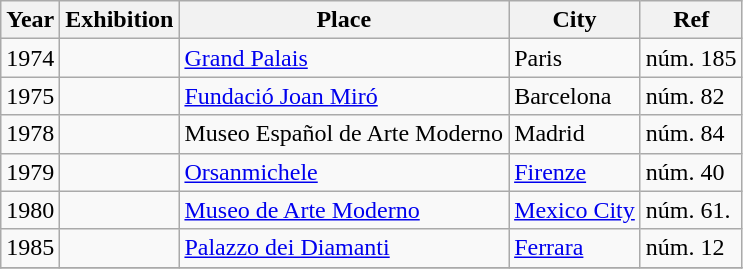<table class="wikitable">
<tr>
<th>Year</th>
<th>Exhibition</th>
<th>Place</th>
<th>City</th>
<th>Ref</th>
</tr>
<tr ----->
<td>1974</td>
<td></td>
<td><a href='#'>Grand Palais</a></td>
<td>Paris</td>
<td>núm. 185</td>
</tr>
<tr ----->
<td>1975</td>
<td></td>
<td><a href='#'>Fundació Joan Miró</a></td>
<td>Barcelona</td>
<td>núm. 82</td>
</tr>
<tr ----->
<td>1978</td>
<td></td>
<td>Museo Español de Arte Moderno</td>
<td>Madrid</td>
<td>núm. 84</td>
</tr>
<tr ----->
<td>1979</td>
<td></td>
<td><a href='#'>Orsanmichele</a></td>
<td><a href='#'>Firenze</a></td>
<td>núm. 40</td>
</tr>
<tr ----->
<td>1980</td>
<td></td>
<td><a href='#'>Museo de Arte Moderno</a></td>
<td><a href='#'>Mexico City</a></td>
<td>núm. 61.</td>
</tr>
<tr ----->
<td>1985</td>
<td></td>
<td><a href='#'>Palazzo dei Diamanti</a></td>
<td><a href='#'>Ferrara</a></td>
<td>núm. 12</td>
</tr>
<tr ----->
</tr>
</table>
